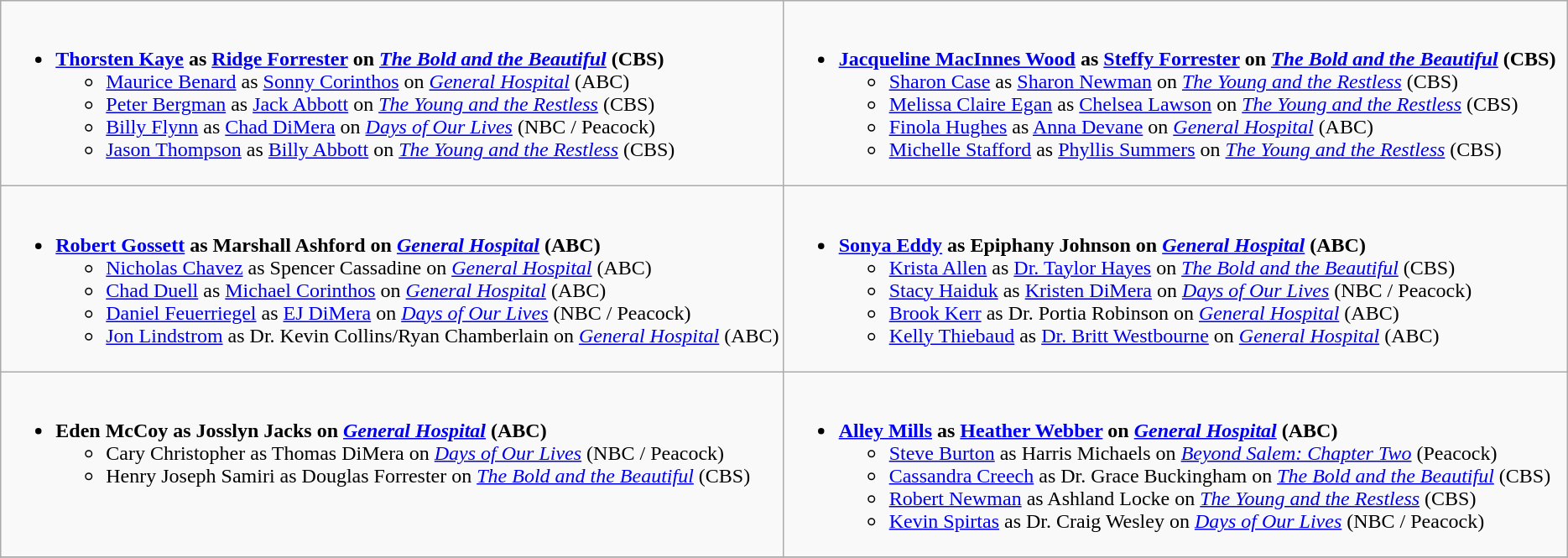<table class=wikitable>
<tr>
<td style="vertical-align:top;" width="50%"><br><ul><li><strong><a href='#'>Thorsten Kaye</a> as <a href='#'>Ridge Forrester</a> on <em><a href='#'>The Bold and the Beautiful</a></em> (CBS)</strong><ul><li><a href='#'>Maurice Benard</a> as <a href='#'>Sonny Corinthos</a> on <em><a href='#'>General Hospital</a></em> (ABC)</li><li><a href='#'>Peter Bergman</a> as <a href='#'>Jack Abbott</a> on <em><a href='#'>The Young and the Restless</a></em> (CBS)</li><li><a href='#'>Billy Flynn</a> as <a href='#'>Chad DiMera</a> on <em><a href='#'>Days of Our Lives</a></em> (NBC / Peacock)</li><li><a href='#'>Jason Thompson</a> as <a href='#'>Billy Abbott</a> on <em><a href='#'>The Young and the Restless</a></em> (CBS)</li></ul></li></ul></td>
<td style="vertical-align:top;" width="50%"><br><ul><li><strong><a href='#'>Jacqueline MacInnes Wood</a> as <a href='#'>Steffy Forrester</a> on <em><a href='#'>The Bold and the Beautiful</a></em> (CBS)</strong><ul><li><a href='#'>Sharon Case</a> as <a href='#'>Sharon Newman</a> on <em><a href='#'>The Young and the Restless</a></em> (CBS)</li><li><a href='#'>Melissa Claire Egan</a> as <a href='#'>Chelsea Lawson</a> on <em><a href='#'>The Young and the Restless</a></em> (CBS)</li><li><a href='#'>Finola Hughes</a> as <a href='#'>Anna Devane</a> on <em><a href='#'>General Hospital</a></em> (ABC)</li><li><a href='#'>Michelle Stafford</a> as <a href='#'>Phyllis Summers</a> on <em><a href='#'>The Young and the Restless</a></em> (CBS)</li></ul></li></ul></td>
</tr>
<tr>
<td style="vertical-align:top;" width="50%"><br><ul><li><strong><a href='#'>Robert Gossett</a> as Marshall Ashford on <em><a href='#'>General Hospital</a></em> (ABC)</strong><ul><li><a href='#'>Nicholas Chavez</a> as Spencer Cassadine on <em><a href='#'>General Hospital</a></em> (ABC)</li><li><a href='#'>Chad Duell</a> as <a href='#'>Michael Corinthos</a> on <em><a href='#'>General Hospital</a></em> (ABC)</li><li><a href='#'>Daniel Feuerriegel</a> as <a href='#'>EJ DiMera</a> on <em><a href='#'>Days of Our Lives</a></em> (NBC / Peacock)</li><li><a href='#'>Jon Lindstrom</a> as Dr. Kevin Collins/Ryan Chamberlain on <em><a href='#'>General Hospital</a></em> (ABC)</li></ul></li></ul></td>
<td style="vertical-align:top;" width="50%"><br><ul><li><strong><a href='#'>Sonya Eddy</a> as Epiphany Johnson on <em><a href='#'>General Hospital</a></em> (ABC) </strong><ul><li><a href='#'>Krista Allen</a> as <a href='#'>Dr. Taylor Hayes</a> on <em><a href='#'>The Bold and the Beautiful</a></em> (CBS)</li><li><a href='#'>Stacy Haiduk</a> as <a href='#'>Kristen DiMera</a> on <em><a href='#'>Days of Our Lives</a></em> (NBC / Peacock)</li><li><a href='#'>Brook Kerr</a> as Dr. Portia Robinson on <em><a href='#'>General Hospital</a></em> (ABC)</li><li><a href='#'>Kelly Thiebaud</a> as <a href='#'>Dr. Britt Westbourne</a> on <em><a href='#'>General Hospital</a></em> (ABC)</li></ul></li></ul></td>
</tr>
<tr>
<td style="vertical-align:top;" width="50%"><br><ul><li><strong>Eden McCoy as Josslyn Jacks on <em><a href='#'>General Hospital</a></em> (ABC)</strong><ul><li>Cary Christopher as Thomas DiMera on <em><a href='#'>Days of Our Lives</a></em> (NBC / Peacock)</li><li>Henry Joseph Samiri as Douglas Forrester on <em><a href='#'>The Bold and the Beautiful</a></em> (CBS)</li></ul></li></ul></td>
<td style="vertical-align:top;" width="50%"><br><ul><li><strong><a href='#'>Alley Mills</a> as <a href='#'>Heather Webber</a> on <em><a href='#'>General Hospital</a></em> (ABC)</strong><ul><li><a href='#'>Steve Burton</a> as Harris Michaels on <em><a href='#'>Beyond Salem: Chapter Two</a></em> (Peacock)</li><li><a href='#'>Cassandra Creech</a> as Dr. Grace Buckingham on <em><a href='#'>The Bold and the Beautiful</a></em> (CBS)</li><li><a href='#'>Robert Newman</a> as Ashland Locke on <em><a href='#'>The Young and the Restless</a></em> (CBS)</li><li><a href='#'>Kevin Spirtas</a> as Dr. Craig Wesley on <em><a href='#'>Days of Our Lives</a></em> (NBC / Peacock)</li></ul></li></ul></td>
</tr>
<tr>
</tr>
</table>
